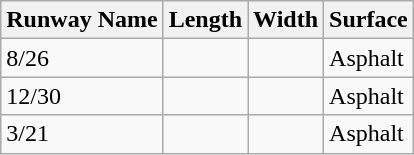<table class="wikitable">
<tr>
<th>Runway Name</th>
<th>Length</th>
<th>Width</th>
<th>Surface</th>
</tr>
<tr>
<td>8/26</td>
<td></td>
<td></td>
<td>Asphalt</td>
</tr>
<tr>
<td>12/30</td>
<td></td>
<td></td>
<td>Asphalt</td>
</tr>
<tr>
<td>3/21</td>
<td></td>
<td></td>
<td>Asphalt</td>
</tr>
</table>
